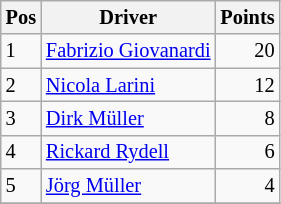<table class="wikitable" style="font-size: 85%;">
<tr>
<th>Pos</th>
<th>Driver</th>
<th>Points</th>
</tr>
<tr>
<td>1</td>
<td> <a href='#'>Fabrizio Giovanardi</a></td>
<td style="text-align:right">20</td>
</tr>
<tr>
<td>2</td>
<td> <a href='#'>Nicola Larini</a></td>
<td style="text-align:right">12</td>
</tr>
<tr>
<td>3</td>
<td> <a href='#'>Dirk Müller</a></td>
<td style="text-align:right">8</td>
</tr>
<tr>
<td>4</td>
<td> <a href='#'>Rickard Rydell</a></td>
<td style="text-align:right">6</td>
</tr>
<tr>
<td>5</td>
<td> <a href='#'>Jörg Müller</a></td>
<td style="text-align:right">4</td>
</tr>
<tr>
</tr>
</table>
